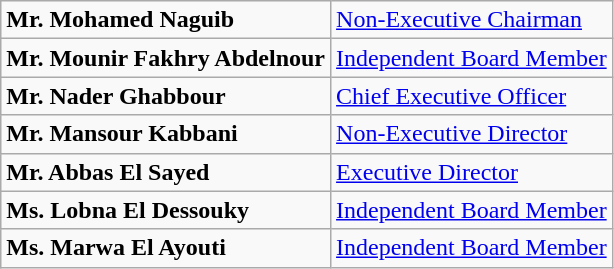<table class="wikitable sortable">
<tr>
<td><strong>Mr. Mohamed Naguib</strong></td>
<td><a href='#'>Non-Executive Chairman</a></td>
</tr>
<tr>
<td><strong>Mr. Mounir Fakhry Abdelnour</strong></td>
<td><a href='#'>Independent Board Member</a></td>
</tr>
<tr>
<td><strong>Mr. Nader Ghabbour</strong></td>
<td><a href='#'>Chief Executive Officer</a></td>
</tr>
<tr>
<td><strong>Mr. Mansour Kabbani</strong></td>
<td><a href='#'>Non-Executive Director</a></td>
</tr>
<tr>
<td><strong>Mr. Abbas El Sayed</strong></td>
<td><a href='#'>Executive Director</a></td>
</tr>
<tr>
<td><strong>Ms. Lobna El Dessouky</strong></td>
<td><a href='#'>Independent Board Member</a></td>
</tr>
<tr>
<td><strong>Ms. Marwa El Ayouti</strong></td>
<td><a href='#'>Independent Board Member</a></td>
</tr>
</table>
